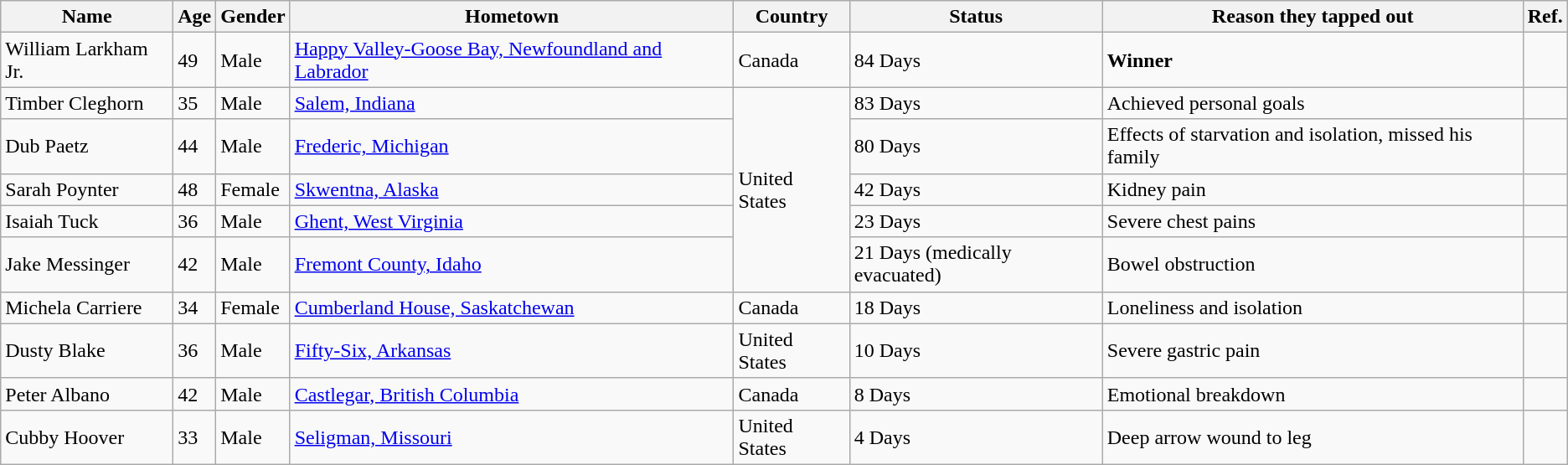<table class="wikitable sortable">
<tr>
<th>Name</th>
<th>Age</th>
<th>Gender</th>
<th>Hometown</th>
<th>Country</th>
<th>Status</th>
<th>Reason they tapped out</th>
<th>Ref.</th>
</tr>
<tr>
<td>William Larkham Jr.</td>
<td>49</td>
<td>Male</td>
<td><a href='#'>Happy Valley-Goose Bay, Newfoundland and Labrador</a></td>
<td>Canada</td>
<td>84 Days</td>
<td><strong>Winner</strong></td>
<td></td>
</tr>
<tr>
<td>Timber Cleghorn</td>
<td>35</td>
<td>Male</td>
<td><a href='#'>Salem, Indiana</a></td>
<td rowspan="5">United States</td>
<td>83 Days</td>
<td>Achieved personal goals</td>
<td></td>
</tr>
<tr>
<td>Dub Paetz</td>
<td>44</td>
<td>Male</td>
<td><a href='#'>Frederic, Michigan</a></td>
<td>80 Days</td>
<td>Effects of starvation and isolation, missed his family</td>
<td></td>
</tr>
<tr>
<td>Sarah Poynter</td>
<td>48</td>
<td>Female</td>
<td><a href='#'>Skwentna, Alaska</a></td>
<td>42 Days</td>
<td>Kidney pain</td>
<td></td>
</tr>
<tr>
<td>Isaiah Tuck</td>
<td>36</td>
<td>Male</td>
<td><a href='#'>Ghent, West Virginia</a></td>
<td>23 Days</td>
<td>Severe chest pains</td>
<td></td>
</tr>
<tr>
<td>Jake Messinger</td>
<td>42</td>
<td>Male</td>
<td><a href='#'>Fremont County, Idaho</a></td>
<td>21 Days (medically evacuated)</td>
<td>Bowel obstruction</td>
<td></td>
</tr>
<tr>
<td>Michela Carriere</td>
<td>34</td>
<td>Female</td>
<td><a href='#'>Cumberland House, Saskatchewan</a></td>
<td>Canada</td>
<td>18 Days</td>
<td>Loneliness and isolation</td>
<td></td>
</tr>
<tr>
<td>Dusty Blake</td>
<td>36</td>
<td>Male</td>
<td><a href='#'>Fifty-Six, Arkansas</a></td>
<td>United States</td>
<td>10 Days</td>
<td>Severe gastric pain</td>
<td></td>
</tr>
<tr>
<td>Peter Albano</td>
<td>42</td>
<td>Male</td>
<td><a href='#'>Castlegar, British Columbia</a></td>
<td>Canada</td>
<td>8 Days</td>
<td>Emotional breakdown</td>
<td></td>
</tr>
<tr>
<td>Cubby Hoover</td>
<td>33</td>
<td>Male</td>
<td><a href='#'>Seligman, Missouri</a></td>
<td>United States</td>
<td>4 Days</td>
<td>Deep arrow wound to leg</td>
<td></td>
</tr>
</table>
